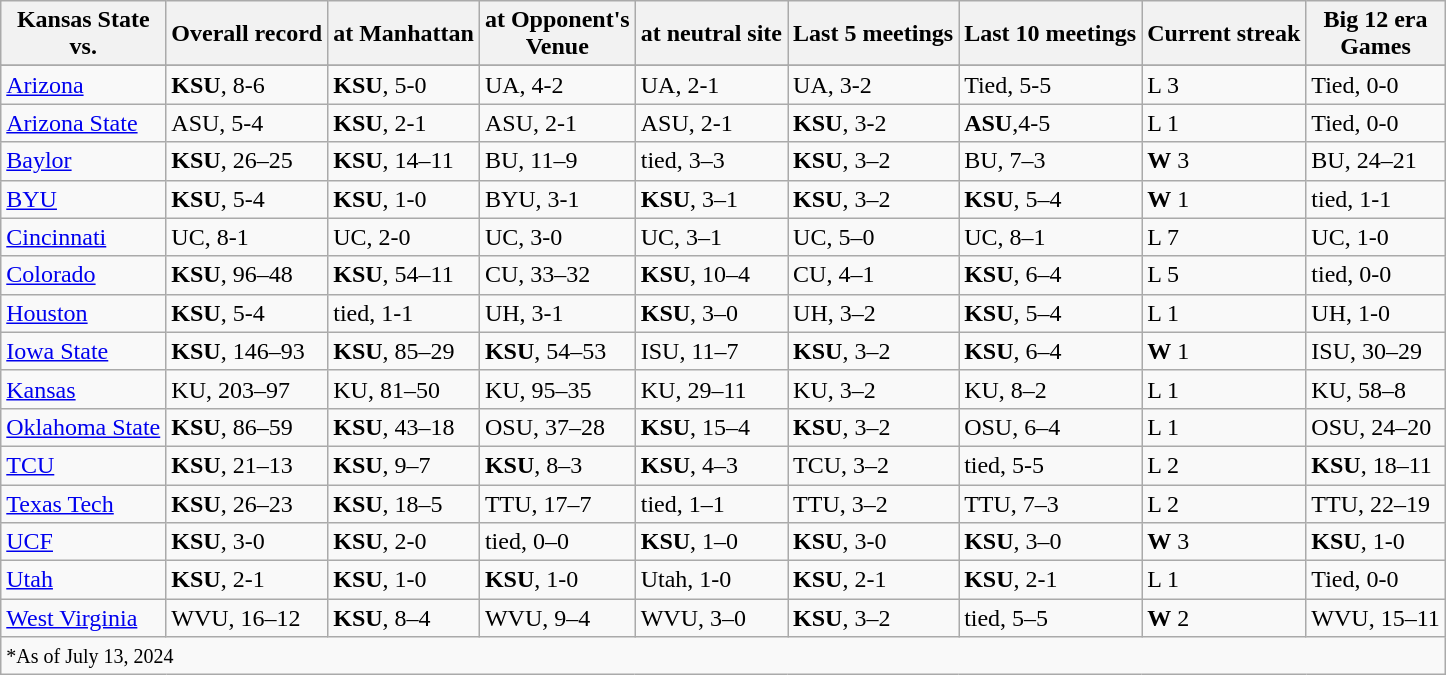<table class="wikitable">
<tr>
<th rowspan="1">Kansas State<br>vs.</th>
<th rowspan="1">Overall record</th>
<th rowspan="1">at Manhattan</th>
<th rowspan="1">at Opponent's<br> Venue</th>
<th rowspan="1">at neutral site</th>
<th rowspan="1">Last 5 meetings</th>
<th rowspan="1">Last 10 meetings</th>
<th rowspan="1">Current streak</th>
<th rowspan="1">Big 12 era<br>Games</th>
</tr>
<tr>
</tr>
<tr>
<td><a href='#'>Arizona</a></td>
<td><strong>KSU</strong>, 8-6</td>
<td><strong>KSU</strong>, 5-0</td>
<td>UA, 4-2</td>
<td>UA, 2-1</td>
<td>UA, 3-2</td>
<td>Tied, 5-5</td>
<td>L 3</td>
<td>Tied, 0-0</td>
</tr>
<tr>
<td><a href='#'>Arizona State</a></td>
<td>ASU,  5-4</td>
<td><strong>KSU</strong>, 2-1</td>
<td>ASU, 2-1</td>
<td>ASU, 2-1</td>
<td><strong>KSU</strong>, 3-2</td>
<td><strong>ASU</strong>,4-5</td>
<td>L 1</td>
<td>Tied, 0-0</td>
</tr>
<tr>
<td><a href='#'>Baylor</a></td>
<td><strong>KSU</strong>, 26–25</td>
<td><strong>KSU</strong>, 14–11</td>
<td>BU, 11–9</td>
<td>tied, 3–3</td>
<td><strong>KSU</strong>, 3–2</td>
<td>BU, 7–3</td>
<td><strong>W</strong> 3</td>
<td>BU, 24–21</td>
</tr>
<tr>
<td><a href='#'>BYU</a></td>
<td><strong>KSU</strong>, 5-4</td>
<td><strong>KSU</strong>, 1-0</td>
<td>BYU, 3-1</td>
<td><strong>KSU</strong>, 3–1</td>
<td><strong>KSU</strong>, 3–2</td>
<td><strong>KSU</strong>, 5–4</td>
<td><strong>W</strong> 1</td>
<td>tied, 1-1</td>
</tr>
<tr>
<td><a href='#'>Cincinnati</a></td>
<td>UC, 8-1</td>
<td>UC, 2-0</td>
<td>UC, 3-0</td>
<td>UC, 3–1</td>
<td>UC, 5–0</td>
<td>UC, 8–1</td>
<td>L 7</td>
<td>UC, 1-0</td>
</tr>
<tr>
<td><a href='#'>Colorado</a></td>
<td><strong>KSU</strong>, 96–48</td>
<td><strong>KSU</strong>, 54–11</td>
<td>CU, 33–32</td>
<td><strong>KSU</strong>, 10–4</td>
<td>CU, 4–1</td>
<td><strong>KSU</strong>, 6–4</td>
<td>L 5</td>
<td>tied, 0-0</td>
</tr>
<tr>
<td><a href='#'>Houston</a></td>
<td><strong>KSU</strong>, 5-4</td>
<td>tied, 1-1</td>
<td>UH, 3-1</td>
<td><strong>KSU</strong>, 3–0</td>
<td>UH, 3–2</td>
<td><strong>KSU</strong>, 5–4</td>
<td>L 1</td>
<td>UH, 1-0</td>
</tr>
<tr>
<td><a href='#'>Iowa State</a></td>
<td><strong>KSU</strong>, 146–93</td>
<td><strong>KSU</strong>, 85–29</td>
<td><strong>KSU</strong>, 54–53</td>
<td>ISU, 11–7</td>
<td><strong>KSU</strong>, 3–2</td>
<td><strong>KSU</strong>, 6–4</td>
<td><strong>W</strong> 1</td>
<td>ISU, 30–29</td>
</tr>
<tr>
<td><a href='#'>Kansas</a></td>
<td>KU, 203–97</td>
<td>KU, 81–50</td>
<td>KU, 95–35</td>
<td>KU, 29–11</td>
<td>KU, 3–2</td>
<td>KU, 8–2</td>
<td>L 1</td>
<td>KU, 58–8</td>
</tr>
<tr>
<td><a href='#'>Oklahoma State</a></td>
<td><strong>KSU</strong>, 86–59</td>
<td><strong>KSU</strong>, 43–18</td>
<td>OSU, 37–28</td>
<td><strong>KSU</strong>, 15–4</td>
<td><strong>KSU</strong>, 3–2</td>
<td>OSU, 6–4</td>
<td>L 1</td>
<td>OSU, 24–20</td>
</tr>
<tr>
<td><a href='#'>TCU</a></td>
<td><strong>KSU</strong>, 21–13</td>
<td><strong>KSU</strong>, 9–7</td>
<td><strong>KSU</strong>, 8–3</td>
<td><strong>KSU</strong>, 4–3</td>
<td>TCU, 3–2</td>
<td>tied, 5-5</td>
<td>L 2</td>
<td><strong>KSU</strong>, 18–11</td>
</tr>
<tr>
<td><a href='#'>Texas Tech</a></td>
<td><strong>KSU</strong>, 26–23</td>
<td><strong>KSU</strong>, 18–5</td>
<td>TTU, 17–7</td>
<td>tied, 1–1</td>
<td>TTU, 3–2</td>
<td>TTU, 7–3</td>
<td>L 2</td>
<td>TTU, 22–19</td>
</tr>
<tr>
<td><a href='#'>UCF</a></td>
<td><strong>KSU</strong>, 3-0</td>
<td><strong>KSU</strong>, 2-0</td>
<td>tied, 0–0</td>
<td><strong>KSU</strong>, 1–0</td>
<td><strong>KSU</strong>, 3-0</td>
<td><strong>KSU</strong>, 3–0</td>
<td><strong>W</strong> 3</td>
<td><strong>KSU</strong>, 1-0</td>
</tr>
<tr>
<td><a href='#'>Utah</a></td>
<td><strong>KSU</strong>,  2-1</td>
<td><strong>KSU</strong>, 1-0</td>
<td><strong>KSU</strong>, 1-0</td>
<td>Utah, 1-0</td>
<td><strong>KSU</strong>, 2-1</td>
<td><strong>KSU</strong>, 2-1</td>
<td>L 1</td>
<td>Tied, 0-0</td>
</tr>
<tr>
<td><a href='#'>West Virginia</a></td>
<td>WVU, 16–12</td>
<td><strong>KSU</strong>, 8–4</td>
<td>WVU, 9–4</td>
<td>WVU, 3–0</td>
<td><strong>KSU</strong>, 3–2</td>
<td>tied, 5–5</td>
<td><strong>W</strong> 2</td>
<td>WVU, 15–11</td>
</tr>
<tr>
<td colspan="9"><small>*As of July 13, 2024</small></td>
</tr>
</table>
